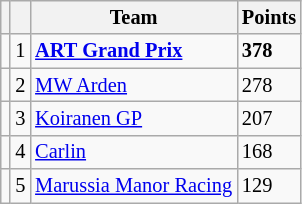<table class="wikitable" style="font-size: 85%;">
<tr>
<th></th>
<th></th>
<th>Team</th>
<th>Points</th>
</tr>
<tr>
<td align="left"></td>
<td align="center">1</td>
<td> <strong><a href='#'>ART Grand Prix</a></strong></td>
<td><strong>378</strong></td>
</tr>
<tr>
<td align="left"></td>
<td align="center">2</td>
<td> <a href='#'>MW Arden</a></td>
<td>278</td>
</tr>
<tr>
<td align="left"></td>
<td align="center">3</td>
<td> <a href='#'>Koiranen GP</a></td>
<td>207</td>
</tr>
<tr>
<td align="left"></td>
<td align="center">4</td>
<td> <a href='#'>Carlin</a></td>
<td>168</td>
</tr>
<tr>
<td align="left"></td>
<td align="center">5</td>
<td> <a href='#'>Marussia Manor Racing</a></td>
<td>129</td>
</tr>
</table>
